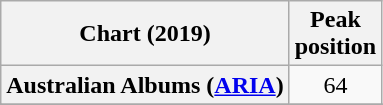<table class="wikitable sortable plainrowheaders" style="text-align:center">
<tr>
<th scope="col">Chart (2019)</th>
<th scope="col">Peak<br>position</th>
</tr>
<tr>
<th scope="row">Australian Albums (<a href='#'>ARIA</a>)</th>
<td>64</td>
</tr>
<tr>
</tr>
<tr>
</tr>
<tr>
</tr>
<tr>
</tr>
<tr>
</tr>
<tr>
</tr>
<tr>
</tr>
<tr>
</tr>
<tr>
</tr>
<tr>
</tr>
<tr>
</tr>
</table>
